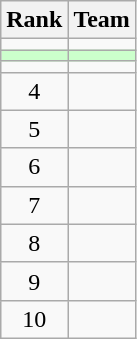<table class="wikitable">
<tr>
<th>Rank</th>
<th>Team</th>
</tr>
<tr>
<td align=center></td>
<td></td>
</tr>
<tr bgcolor=#ccffcc>
<td align=center></td>
<td></td>
</tr>
<tr>
<td align=center></td>
<td></td>
</tr>
<tr>
<td align=center>4</td>
<td></td>
</tr>
<tr>
<td align=center>5</td>
<td></td>
</tr>
<tr>
<td align=center>6</td>
<td></td>
</tr>
<tr>
<td align=center>7</td>
<td></td>
</tr>
<tr>
<td align=center>8</td>
<td></td>
</tr>
<tr>
<td align=center>9</td>
<td></td>
</tr>
<tr>
<td align=center>10</td>
<td></td>
</tr>
</table>
